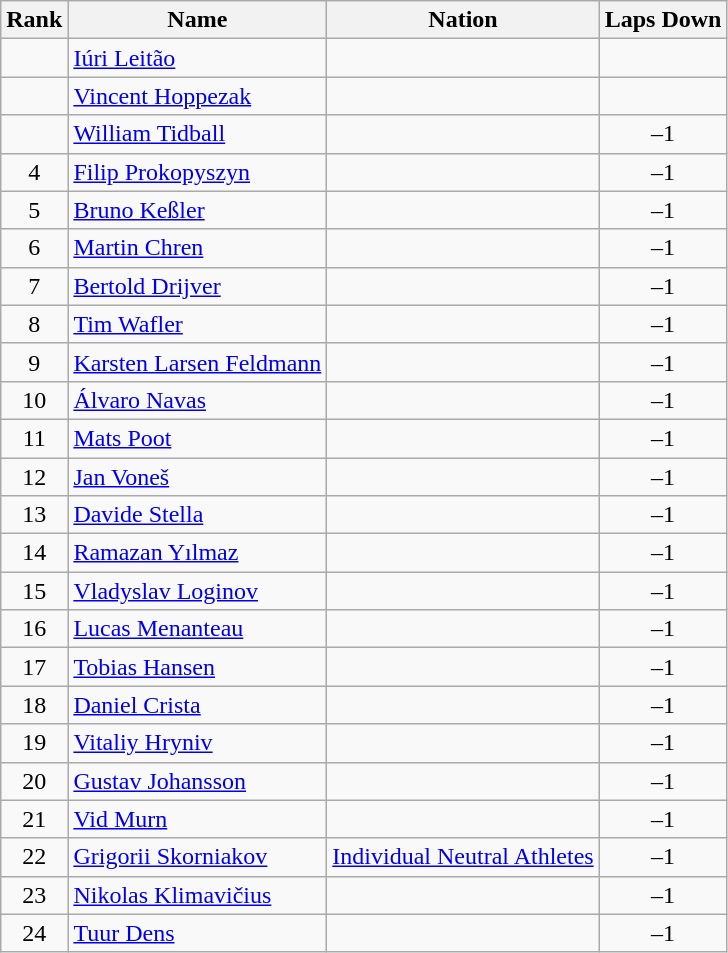<table class="wikitable sortable" style="text-align:center">
<tr>
<th>Rank</th>
<th>Name</th>
<th>Nation</th>
<th>Laps Down</th>
</tr>
<tr>
<td></td>
<td align=left><a href='#'>Iúri Leitão</a></td>
<td align=left></td>
<td></td>
</tr>
<tr>
<td></td>
<td align=left><a href='#'>Vincent Hoppezak</a></td>
<td align=left></td>
<td></td>
</tr>
<tr>
<td></td>
<td align=left><a href='#'>William Tidball</a></td>
<td align=left></td>
<td>–1</td>
</tr>
<tr>
<td>4</td>
<td align=left><a href='#'>Filip Prokopyszyn</a></td>
<td align=left></td>
<td>–1</td>
</tr>
<tr>
<td>5</td>
<td align=left><a href='#'>Bruno Keßler</a></td>
<td align=left></td>
<td>–1</td>
</tr>
<tr>
<td>6</td>
<td align=left><a href='#'>Martin Chren</a></td>
<td align=left></td>
<td>–1</td>
</tr>
<tr>
<td>7</td>
<td align=left><a href='#'>Bertold Drijver</a></td>
<td align=left></td>
<td>–1</td>
</tr>
<tr>
<td>8</td>
<td align=left><a href='#'>Tim Wafler</a></td>
<td align=left></td>
<td>–1</td>
</tr>
<tr>
<td>9</td>
<td align=left><a href='#'>Karsten Larsen Feldmann</a></td>
<td align=left></td>
<td>–1</td>
</tr>
<tr>
<td>10</td>
<td align=left><a href='#'>Álvaro Navas</a></td>
<td align=left></td>
<td>–1</td>
</tr>
<tr>
<td>11</td>
<td align=left><a href='#'>Mats Poot</a></td>
<td align=left></td>
<td>–1</td>
</tr>
<tr>
<td>12</td>
<td align=left><a href='#'>Jan Voneš</a></td>
<td align=left></td>
<td>–1</td>
</tr>
<tr>
<td>13</td>
<td align=left><a href='#'>Davide Stella</a></td>
<td align=left></td>
<td>–1</td>
</tr>
<tr>
<td>14</td>
<td align=left><a href='#'>Ramazan Yılmaz</a></td>
<td align=left></td>
<td>–1</td>
</tr>
<tr>
<td>15</td>
<td align=left><a href='#'>Vladyslav Loginov</a></td>
<td align=left></td>
<td>–1</td>
</tr>
<tr>
<td>16</td>
<td align=left><a href='#'>Lucas Menanteau</a></td>
<td align=left></td>
<td>–1</td>
</tr>
<tr>
<td>17</td>
<td align=left><a href='#'>Tobias Hansen</a></td>
<td align=left></td>
<td>–1</td>
</tr>
<tr>
<td>18</td>
<td align=left><a href='#'>Daniel Crista</a></td>
<td align=left></td>
<td>–1</td>
</tr>
<tr>
<td>19</td>
<td align=left><a href='#'>Vitaliy Hryniv</a></td>
<td align=left></td>
<td>–1</td>
</tr>
<tr>
<td>20</td>
<td align=left><a href='#'>Gustav Johansson</a></td>
<td align=left></td>
<td>–1</td>
</tr>
<tr>
<td>21</td>
<td align=left><a href='#'>Vid Murn</a></td>
<td align=left></td>
<td>–1</td>
</tr>
<tr>
<td>22</td>
<td align=left><a href='#'>Grigorii Skorniakov</a></td>
<td align=left><a href='#'>Individual Neutral Athletes</a></td>
<td>–1</td>
</tr>
<tr>
<td>23</td>
<td align=left><a href='#'>Nikolas Klimavičius</a></td>
<td align=left></td>
<td>–1</td>
</tr>
<tr>
<td>24</td>
<td align=left><a href='#'>Tuur Dens</a></td>
<td align=left></td>
<td>–1</td>
</tr>
</table>
